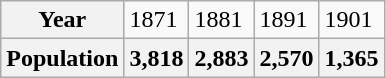<table class="wikitable">
<tr>
<th>Year</th>
<td>1871</td>
<td>1881</td>
<td>1891</td>
<td>1901</td>
</tr>
<tr>
<th>Population</th>
<th>3,818</th>
<th>2,883</th>
<th>2,570</th>
<th>1,365</th>
</tr>
</table>
